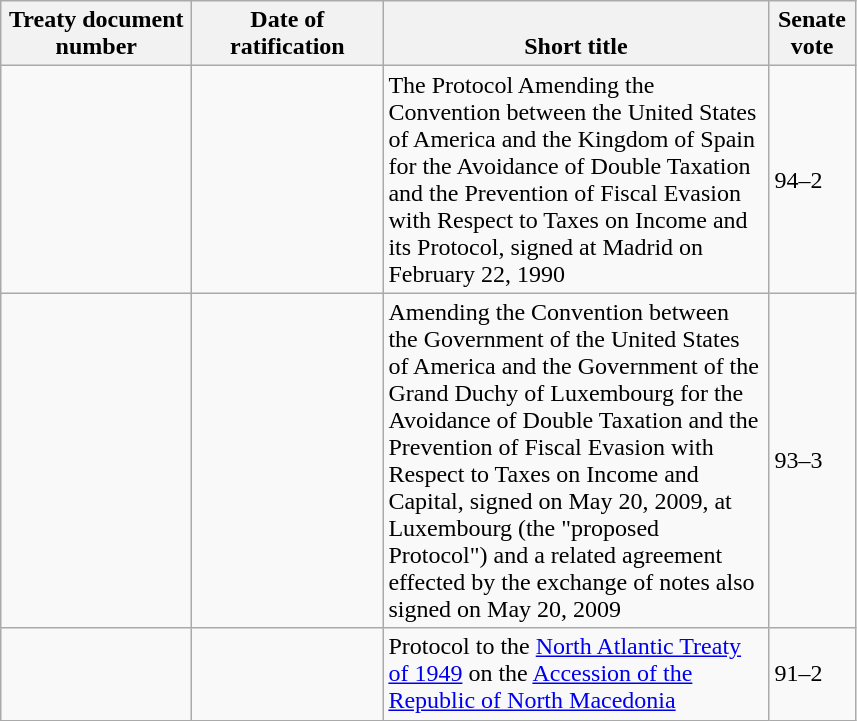<table class=wikitable>
<tr valign=bottom>
<th style="width: 120px">Treaty document number</th>
<th style="width: 120px">Date of ratification</th>
<th style="width: 250px; valign: bottom">Short title</th>
<th style="width: 50px">Senate vote</th>
</tr>
<tr>
<td></td>
<td></td>
<td>The Protocol Amending the Convention between the United States of America and the Kingdom of Spain for the Avoidance of Double Taxation and the Prevention of Fiscal Evasion with Respect to Taxes on Income and its Protocol, signed at Madrid on February 22, 1990</td>
<td>94–2</td>
</tr>
<tr>
<td></td>
<td></td>
<td>Amending the Convention between the Government of the United States of America and the Government of the Grand Duchy of Luxembourg for the Avoidance of Double Taxation and the Prevention of Fiscal Evasion with Respect to Taxes on Income and Capital, signed on May 20, 2009, at Luxembourg (the "proposed Protocol") and a related agreement effected by the exchange of notes also signed on May 20, 2009</td>
<td>93–3</td>
</tr>
<tr>
<td></td>
<td></td>
<td>Protocol to the <a href='#'>North Atlantic Treaty of 1949</a> on the <a href='#'>Accession of the Republic of North Macedonia</a></td>
<td>91–2</td>
</tr>
</table>
